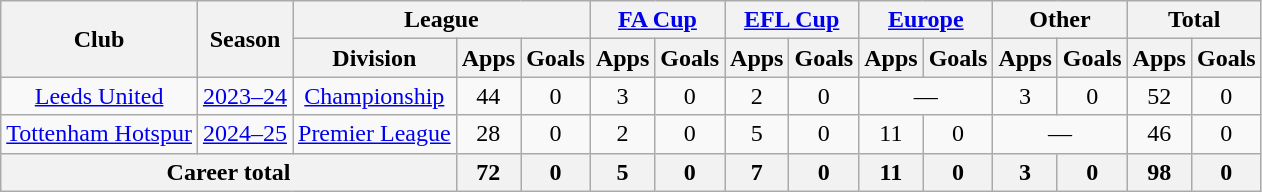<table class=wikitable style=text-align:center>
<tr>
<th rowspan=2>Club</th>
<th rowspan=2>Season</th>
<th colspan=3>League</th>
<th colspan=2><a href='#'>FA Cup</a></th>
<th colspan=2><a href='#'>EFL Cup</a></th>
<th colspan=2><a href='#'>Europe</a></th>
<th colspan=2>Other</th>
<th colspan=2>Total</th>
</tr>
<tr>
<th>Division</th>
<th>Apps</th>
<th>Goals</th>
<th>Apps</th>
<th>Goals</th>
<th>Apps</th>
<th>Goals</th>
<th>Apps</th>
<th>Goals</th>
<th>Apps</th>
<th>Goals</th>
<th>Apps</th>
<th>Goals</th>
</tr>
<tr>
<td><a href='#'>Leeds United</a></td>
<td><a href='#'>2023–24</a></td>
<td><a href='#'>Championship</a></td>
<td>44</td>
<td>0</td>
<td>3</td>
<td>0</td>
<td>2</td>
<td>0</td>
<td colspan="2">—</td>
<td>3</td>
<td>0</td>
<td>52</td>
<td>0</td>
</tr>
<tr>
<td><a href='#'>Tottenham Hotspur</a></td>
<td><a href='#'>2024–25</a></td>
<td><a href='#'>Premier League</a></td>
<td>28</td>
<td>0</td>
<td>2</td>
<td>0</td>
<td>5</td>
<td>0</td>
<td>11</td>
<td>0</td>
<td colspan="2">—</td>
<td>46</td>
<td>0</td>
</tr>
<tr>
<th colspan=3>Career total</th>
<th>72</th>
<th>0</th>
<th>5</th>
<th>0</th>
<th>7</th>
<th>0</th>
<th>11</th>
<th>0</th>
<th>3</th>
<th>0</th>
<th>98</th>
<th>0</th>
</tr>
</table>
